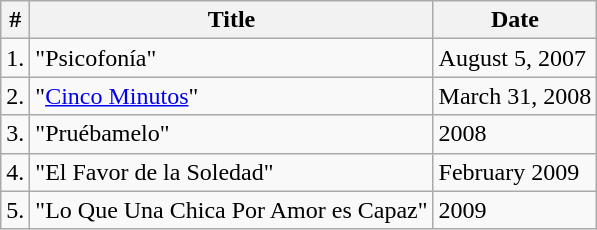<table class="wikitable">
<tr>
<th>#</th>
<th>Title</th>
<th>Date</th>
</tr>
<tr>
<td>1.</td>
<td>"Psicofonía"</td>
<td>August 5, 2007</td>
</tr>
<tr>
<td>2.</td>
<td>"<a href='#'>Cinco Minutos</a>"</td>
<td>March 31, 2008</td>
</tr>
<tr>
<td>3.</td>
<td>"Pruébamelo"</td>
<td>2008</td>
</tr>
<tr>
<td>4.</td>
<td>"El Favor de la Soledad"</td>
<td>February 2009</td>
</tr>
<tr>
<td>5.</td>
<td>"Lo Que Una Chica Por Amor es Capaz"</td>
<td>2009</td>
</tr>
</table>
